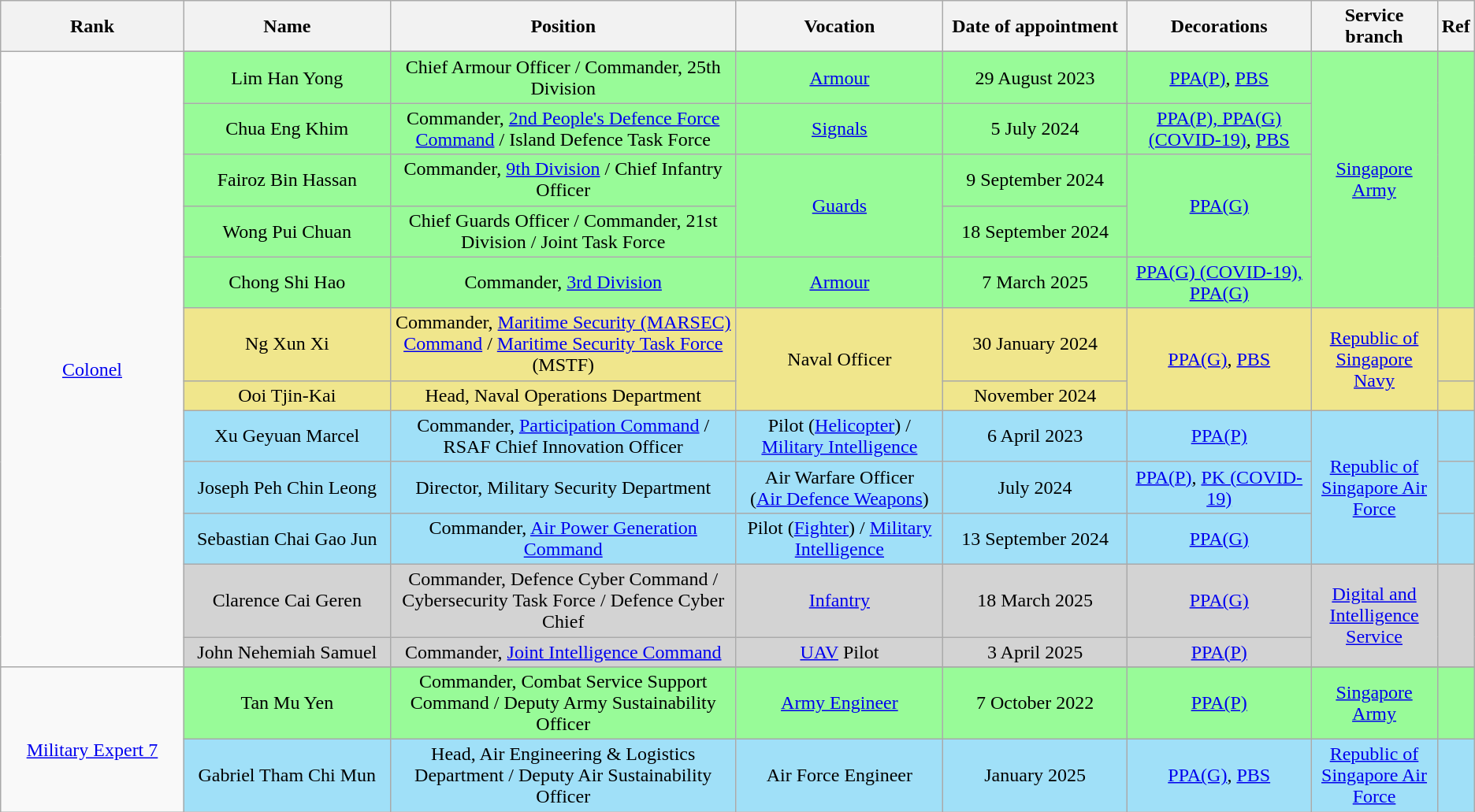<table class="wikitable" style="text-align:center">
<tr>
<th width="150">Rank</th>
<th width="170">Name</th>
<th width="290">Position</th>
<th width="170">Vocation</th>
<th width="150">Date of appointment</th>
<th width="150">Decorations</th>
<th width="100">Service branch</th>
<th width="8">Ref</th>
</tr>
<tr>
<td rowspan="13"><br><a href='#'>Colonel</a></td>
</tr>
<tr style=background:#98FB98;>
<td>Lim Han Yong</td>
<td>Chief Armour Officer / Commander, 25th Division</td>
<td><a href='#'>Armour</a></td>
<td>29 August 2023</td>
<td><a href='#'>PPA(P)</a>, <a href='#'>PBS</a></td>
<td rowspan="5"><a href='#'>Singapore Army</a></td>
<td rowspan="5"></td>
</tr>
<tr style=background:#98FB98;>
<td>Chua Eng Khim</td>
<td>Commander, <a href='#'>2nd People's Defence Force Command</a> / Island Defence Task Force</td>
<td><a href='#'>Signals</a></td>
<td>5 July 2024</td>
<td><a href='#'>PPA(P), PPA(G) (COVID-19)</a>, <a href='#'>PBS</a></td>
</tr>
<tr style=background:#98FB98;>
<td>Fairoz Bin Hassan</td>
<td>Commander, <a href='#'>9th Division</a> / Chief Infantry Officer</td>
<td rowspan="2"><a href='#'>Guards</a></td>
<td>9 September 2024</td>
<td rowspan="2"><a href='#'>PPA(G)</a></td>
</tr>
<tr style=background:#98FB98;>
<td>Wong Pui Chuan</td>
<td>Chief Guards Officer / Commander, 21st Division / Joint Task Force</td>
<td>18 September 2024</td>
</tr>
<tr style=background:#98FB98;>
<td>Chong Shi Hao</td>
<td>Commander, <a href='#'>3rd Division</a></td>
<td><a href='#'>Armour</a></td>
<td>7 March 2025</td>
<td><a href='#'>PPA(G) (COVID-19), PPA(G)</a></td>
</tr>
<tr style=background:#F0E68C;>
<td>Ng Xun Xi</td>
<td>Commander, <a href='#'>Maritime Security (MARSEC) Command</a> / <a href='#'>Maritime Security Task Force</a> (MSTF)</td>
<td rowspan="2">Naval Officer</td>
<td>30 January 2024</td>
<td rowspan="2"><a href='#'>PPA(G)</a>, <a href='#'>PBS</a></td>
<td rowspan="2"><a href='#'>Republic of Singapore Navy</a></td>
<td></td>
</tr>
<tr style=background:#F0E68C;>
<td>Ooi Tjin-Kai</td>
<td>Head, Naval Operations Department</td>
<td>November 2024</td>
<td></td>
</tr>
<tr style="background:#A0E0F8;">
<td>Xu Geyuan Marcel</td>
<td>Commander, <a href='#'>Participation Command</a> / RSAF Chief Innovation Officer</td>
<td>Pilot (<a href='#'>Helicopter</a>) / <a href='#'>Military Intelligence</a></td>
<td>6 April 2023</td>
<td><a href='#'>PPA(P)</a></td>
<td rowspan="3"><a href='#'>Republic of Singapore Air Force</a></td>
<td></td>
</tr>
<tr style="background:#A0E0F8;">
<td>Joseph Peh Chin Leong</td>
<td>Director, Military Security Department</td>
<td>Air Warfare Officer<br>(<a href='#'>Air Defence Weapons</a>)</td>
<td>July 2024</td>
<td><a href='#'>PPA(P)</a>, <a href='#'>PK (COVID-19)</a></td>
<td></td>
</tr>
<tr style="background:#A0E0F8;">
<td>Sebastian Chai Gao Jun</td>
<td>Commander, <a href='#'>Air Power Generation Command</a></td>
<td>Pilot (<a href='#'>Fighter</a>) / <a href='#'>Military Intelligence</a></td>
<td>13 September 2024</td>
<td><a href='#'>PPA(G)</a></td>
<td></td>
</tr>
<tr style=background:#D3D3D3;>
<td>Clarence Cai Geren</td>
<td>Commander, Defence Cyber Command / Cybersecurity Task Force / Defence Cyber Chief</td>
<td><a href='#'>Infantry</a></td>
<td>18 March 2025</td>
<td><a href='#'>PPA(G)</a></td>
<td rowspan="2"><a href='#'>Digital and Intelligence Service</a></td>
<td rowspan="2"></td>
</tr>
<tr style=background:#D3D3D3;>
<td>John Nehemiah Samuel</td>
<td>Commander, <a href='#'>Joint Intelligence Command</a></td>
<td><a href='#'>UAV</a> Pilot</td>
<td>3 April 2025</td>
<td><a href='#'>PPA(P)</a></td>
</tr>
<tr>
<td rowspan="3"><br><a href='#'>Military Expert 7</a></td>
</tr>
<tr style=background:#98FB98;>
<td>Tan Mu Yen</td>
<td>Commander, Combat Service Support Command / Deputy Army Sustainability Officer</td>
<td><a href='#'>Army Engineer</a></td>
<td>7 October 2022</td>
<td><a href='#'>PPA(P)</a></td>
<td><a href='#'>Singapore Army</a></td>
<td></td>
</tr>
<tr style="background:#A0E0F8;">
<td>Gabriel Tham Chi Mun</td>
<td>Head, Air Engineering & Logistics Department / Deputy Air Sustainability Officer</td>
<td>Air Force Engineer</td>
<td>January 2025</td>
<td><a href='#'>PPA(G)</a>, <a href='#'>PBS</a></td>
<td><a href='#'>Republic of Singapore Air Force</a></td>
<td></td>
</tr>
</table>
